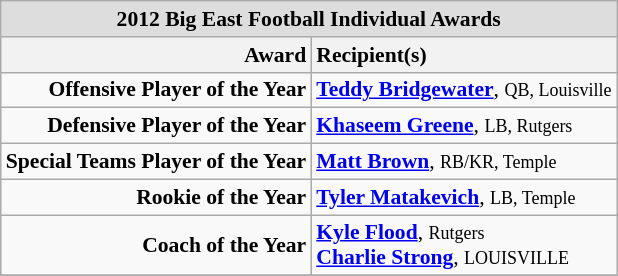<table class="wikitable" style="white-space:nowrap; font-size:90%;">
<tr>
<td colspan="7" style="text-align:center; background:#ddd;"><strong>2012 Big East Football Individual Awards</strong></td>
</tr>
<tr>
<th style="text-align:right;">Award</th>
<th style="text-align:left;">Recipient(s)</th>
</tr>
<tr>
<td style="text-align:right;"><strong>Offensive Player of the Year</strong></td>
<td style="text-align:left;"><strong><a href='#'>Teddy Bridgewater</a></strong>, <small>QB, Louisville</small><br></td>
</tr>
<tr>
<td style="text-align:right;"><strong>Defensive Player of the Year</strong></td>
<td style="text-align:left;"><strong><a href='#'>Khaseem Greene</a></strong>, <small>LB, Rutgers</small><br></td>
</tr>
<tr>
<td style="text-align:right;"><strong>Special Teams Player of the Year</strong></td>
<td style="text-align:left;"><strong><a href='#'>Matt Brown</a></strong>, <small>RB/KR, Temple</small><br></td>
</tr>
<tr>
<td style="text-align:right;"><strong>Rookie of the Year</strong></td>
<td style="text-align:left;"><strong><a href='#'>Tyler Matakevich</a></strong>, <small>LB, Temple</small><br></td>
</tr>
<tr>
<td style="text-align:right;"><strong>Coach of the Year</strong></td>
<td style="text-align:left;"><strong><a href='#'>Kyle Flood</a></strong>, <small>Rutgers</small><br> <strong><a href='#'>Charlie Strong</a></strong>, <small>LOUISVILLE</small><br></td>
</tr>
<tr>
</tr>
</table>
